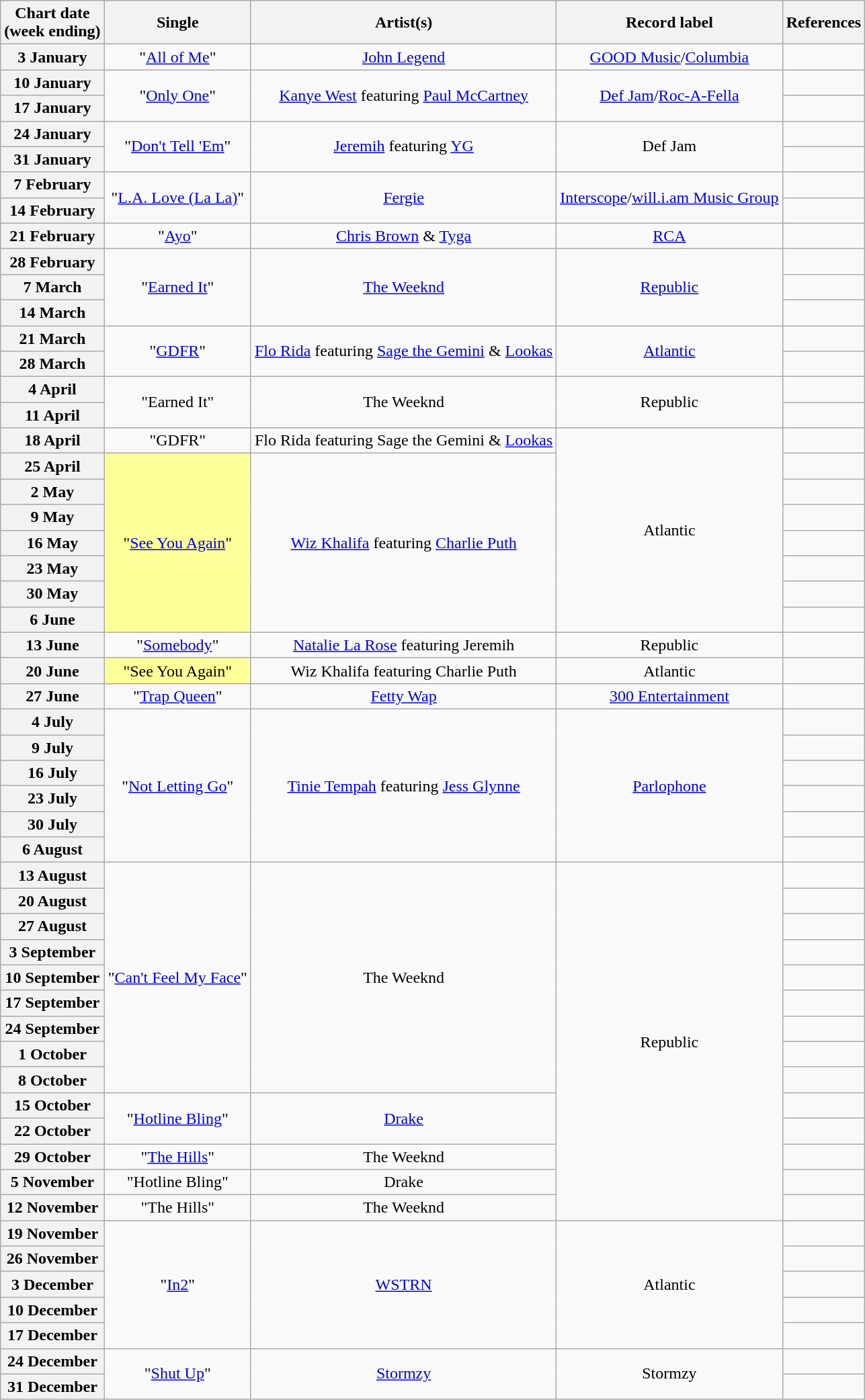<table class="wikitable plainrowheaders" text-align:"center";>
<tr>
<th scope=col>Chart date<br>(week ending)</th>
<th scope=col>Single</th>
<th scope=col>Artist(s)</th>
<th scope=col>Record label</th>
<th scope=col>References</th>
</tr>
<tr>
<th scope=row>3 January</th>
<td align="center">"<a href='#'>All of Me</a>"</td>
<td align="center"><a href='#'>John Legend</a></td>
<td align="center"><a href='#'>GOOD Music</a>/<a href='#'>Columbia</a></td>
<td align="center"></td>
</tr>
<tr>
<th scope=row>10 January</th>
<td align="center" rowspan="2">"<a href='#'>Only One</a>"</td>
<td align="center" rowspan="2"><a href='#'>Kanye West</a> featuring <a href='#'>Paul McCartney</a></td>
<td align="center" rowspan="2"><a href='#'>Def Jam</a>/<a href='#'>Roc-A-Fella</a></td>
<td align="center"></td>
</tr>
<tr>
<th scope=row>17 January</th>
<td align="center"></td>
</tr>
<tr>
<th scope=row>24 January</th>
<td align="center" rowspan="2">"<a href='#'>Don't Tell 'Em</a>"</td>
<td align="center" rowspan="2"><a href='#'>Jeremih</a> featuring <a href='#'>YG</a></td>
<td align="center" rowspan="2">Def Jam</td>
<td align="center"></td>
</tr>
<tr>
<th scope=row>31 January</th>
<td align="center"></td>
</tr>
<tr>
<th scope=row>7 February</th>
<td align="center" rowspan="2">"<a href='#'>L.A. Love (La La)</a>"</td>
<td align="center" rowspan="2"><a href='#'>Fergie</a></td>
<td align="center" rowspan="2"><a href='#'>Interscope</a>/<a href='#'>will.i.am Music Group</a></td>
<td align="center"></td>
</tr>
<tr>
<th scope=row>14 February</th>
<td align="center"></td>
</tr>
<tr>
<th scope=row>21 February</th>
<td align="center">"<a href='#'>Ayo</a>"</td>
<td align="center"><a href='#'>Chris Brown</a> & <a href='#'>Tyga</a></td>
<td align="center"><a href='#'>RCA</a></td>
<td align="center"></td>
</tr>
<tr>
<th scope=row>28 February</th>
<td align="center" rowspan="3">"<a href='#'>Earned It</a>"</td>
<td align="center" rowspan="3"><a href='#'>The Weeknd</a></td>
<td align="center" rowspan="3"><a href='#'>Republic</a></td>
<td align="center"></td>
</tr>
<tr>
<th scope=row>7 March</th>
<td align="center"></td>
</tr>
<tr>
<th scope=row>14 March</th>
<td align="center"></td>
</tr>
<tr>
<th scope=row>21 March</th>
<td align="center" rowspan="2">"<a href='#'>GDFR</a>"</td>
<td align="center" rowspan="2"><a href='#'>Flo Rida</a> featuring <a href='#'>Sage the Gemini</a> & <a href='#'>Lookas</a></td>
<td align="center" rowspan="2"><a href='#'>Atlantic</a></td>
<td align="center"></td>
</tr>
<tr>
<th scope=row>28 March</th>
<td align="center"></td>
</tr>
<tr>
<th scope=row>4 April</th>
<td align="center" rowspan="2">"Earned It"</td>
<td align="center" rowspan="2">The Weeknd</td>
<td align="center" rowspan="2">Republic</td>
<td align="center"></td>
</tr>
<tr>
<th scope=row>11 April</th>
<td align="center"></td>
</tr>
<tr>
<th scope=row>18 April</th>
<td align="center">"GDFR"</td>
<td align="center">Flo Rida featuring Sage the Gemini & <a href='#'>Lookas</a></td>
<td align="center" rowspan="8">Atlantic</td>
<td align="center"></td>
</tr>
<tr>
<th scope=row>25 April</th>
<td style="text-align:center; background:#ff9;" rowspan="7">"<a href='#'>See You Again</a>" </td>
<td align="center" rowspan="7"><a href='#'>Wiz Khalifa</a> featuring <a href='#'>Charlie Puth</a></td>
<td align="center"></td>
</tr>
<tr>
<th scope=row>2 May</th>
<td align="center"></td>
</tr>
<tr>
<th scope=row>9 May</th>
<td align="center"></td>
</tr>
<tr>
<th scope=row>16 May</th>
<td align="center"></td>
</tr>
<tr>
<th scope=row>23 May</th>
<td align="center"></td>
</tr>
<tr>
<th scope=row>30 May</th>
<td align="center"></td>
</tr>
<tr>
<th scope=row>6 June</th>
<td align="center"></td>
</tr>
<tr>
<th scope=row>13 June</th>
<td align="center">"<a href='#'>Somebody</a>"</td>
<td align="center"><a href='#'>Natalie La Rose</a> featuring Jeremih</td>
<td align="center">Republic</td>
<td align="center"></td>
</tr>
<tr>
<th scope=row>20 June</th>
<td style="text-align:center; background:#ff9;">"See You Again" </td>
<td align="center">Wiz Khalifa featuring Charlie Puth</td>
<td align="center">Atlantic</td>
<td align="center"></td>
</tr>
<tr>
<th scope=row>27 June</th>
<td align="center">"<a href='#'>Trap Queen</a>"</td>
<td align="center"><a href='#'>Fetty Wap</a></td>
<td align="center"><a href='#'>300 Entertainment</a></td>
<td align="center"></td>
</tr>
<tr>
<th scope=row>4 July</th>
<td align="center" rowspan="6">"<a href='#'>Not Letting Go</a>"</td>
<td align="center" rowspan="6"><a href='#'>Tinie Tempah</a> featuring <a href='#'>Jess Glynne</a></td>
<td align="center" rowspan="6"><a href='#'>Parlophone</a></td>
<td align="center"></td>
</tr>
<tr>
<th scope=row>9 July</th>
<td align="center"></td>
</tr>
<tr>
<th scope=row>16 July</th>
<td align="center"></td>
</tr>
<tr>
<th scope=row>23 July</th>
<td align="center"></td>
</tr>
<tr>
<th scope=row>30 July</th>
<td align="center"></td>
</tr>
<tr>
<th scope=row>6 August</th>
<td align="center"></td>
</tr>
<tr>
<th scope=row>13 August</th>
<td align="center" rowspan="9">"<a href='#'>Can't Feel My Face</a>"</td>
<td align="center" rowspan="9">The Weeknd</td>
<td align="center" rowspan="14">Republic</td>
<td align="center"></td>
</tr>
<tr>
<th scope=row>20 August</th>
<td align="center"></td>
</tr>
<tr>
<th scope=row>27 August</th>
<td align="center"></td>
</tr>
<tr>
<th scope=row>3 September</th>
<td align="center"></td>
</tr>
<tr>
<th scope=row>10 September </th>
<td align="center"></td>
</tr>
<tr>
<th scope=row>17 September </th>
<td align="center"></td>
</tr>
<tr>
<th scope=row>24 September </th>
<td align="center"></td>
</tr>
<tr>
<th scope=row>1 October</th>
<td align="center"></td>
</tr>
<tr>
<th scope=row>8 October </th>
<td align="center"></td>
</tr>
<tr>
<th scope=row>15 October</th>
<td align="center" rowspan="2">"<a href='#'>Hotline Bling</a>"</td>
<td align="center" rowspan="2"><a href='#'>Drake</a></td>
<td align="center"></td>
</tr>
<tr>
<th scope=row>22 October</th>
<td align="center"></td>
</tr>
<tr>
<th scope=row>29 October</th>
<td align="center">"<a href='#'>The Hills</a>"</td>
<td align="center">The Weeknd</td>
<td align="center"></td>
</tr>
<tr>
<th scope=row>5 November</th>
<td align="center">"Hotline Bling"</td>
<td align="center">Drake</td>
<td align="center"></td>
</tr>
<tr>
<th scope=row>12 November</th>
<td align="center">"The Hills"</td>
<td align="center">The Weeknd</td>
<td align="center"></td>
</tr>
<tr>
<th scope=row>19 November</th>
<td align="center" rowspan="5">"<a href='#'>In2</a>"</td>
<td align="center" rowspan="5"><a href='#'>WSTRN</a></td>
<td align="center" rowspan="5">Atlantic</td>
<td align="center"></td>
</tr>
<tr>
<th scope=row>26 November</th>
<td align="center"></td>
</tr>
<tr>
<th scope=row>3 December</th>
<td align="center"></td>
</tr>
<tr>
<th scope=row>10 December</th>
<td align="center"></td>
</tr>
<tr>
<th scope=row>17 December</th>
<td align="center"></td>
</tr>
<tr>
<th scope=row>24 December</th>
<td align="center" rowspan="2">"<a href='#'>Shut Up</a>"</td>
<td align="center" rowspan="2"><a href='#'>Stormzy</a></td>
<td align="center" rowspan="2">Stormzy</td>
<td align="center"></td>
</tr>
<tr>
<th scope=row>31 December</th>
<td align="center"></td>
</tr>
</table>
